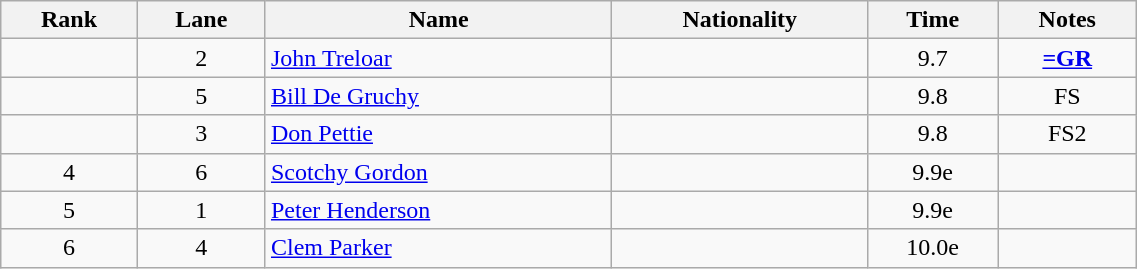<table class="wikitable sortable" style="text-align:center;width: 60%">
<tr>
<th>Rank</th>
<th>Lane</th>
<th>Name</th>
<th>Nationality</th>
<th>Time</th>
<th>Notes</th>
</tr>
<tr>
<td></td>
<td>2</td>
<td align=left><a href='#'>John Treloar</a></td>
<td align=left></td>
<td>9.7</td>
<td><strong><a href='#'>=GR</a></strong></td>
</tr>
<tr>
<td></td>
<td>5</td>
<td align=left><a href='#'>Bill De Gruchy</a></td>
<td align=left></td>
<td>9.8</td>
<td>FS</td>
</tr>
<tr>
<td></td>
<td>3</td>
<td align=left><a href='#'>Don Pettie</a></td>
<td align=left></td>
<td>9.8</td>
<td>FS2</td>
</tr>
<tr>
<td>4</td>
<td>6</td>
<td align=left><a href='#'>Scotchy Gordon</a></td>
<td align=left></td>
<td>9.9e</td>
<td></td>
</tr>
<tr>
<td>5</td>
<td>1</td>
<td align=left><a href='#'>Peter Henderson</a></td>
<td align=left></td>
<td>9.9e</td>
<td></td>
</tr>
<tr>
<td>6</td>
<td>4</td>
<td align=left><a href='#'>Clem Parker</a></td>
<td align=left></td>
<td>10.0e</td>
<td></td>
</tr>
</table>
